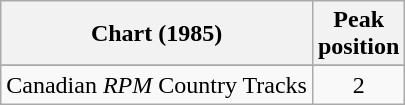<table class="wikitable sortable">
<tr>
<th align="left">Chart (1985)</th>
<th align="center">Peak<br>position</th>
</tr>
<tr>
</tr>
<tr>
<td align="left">Canadian <em>RPM</em> Country Tracks</td>
<td align="center">2</td>
</tr>
</table>
